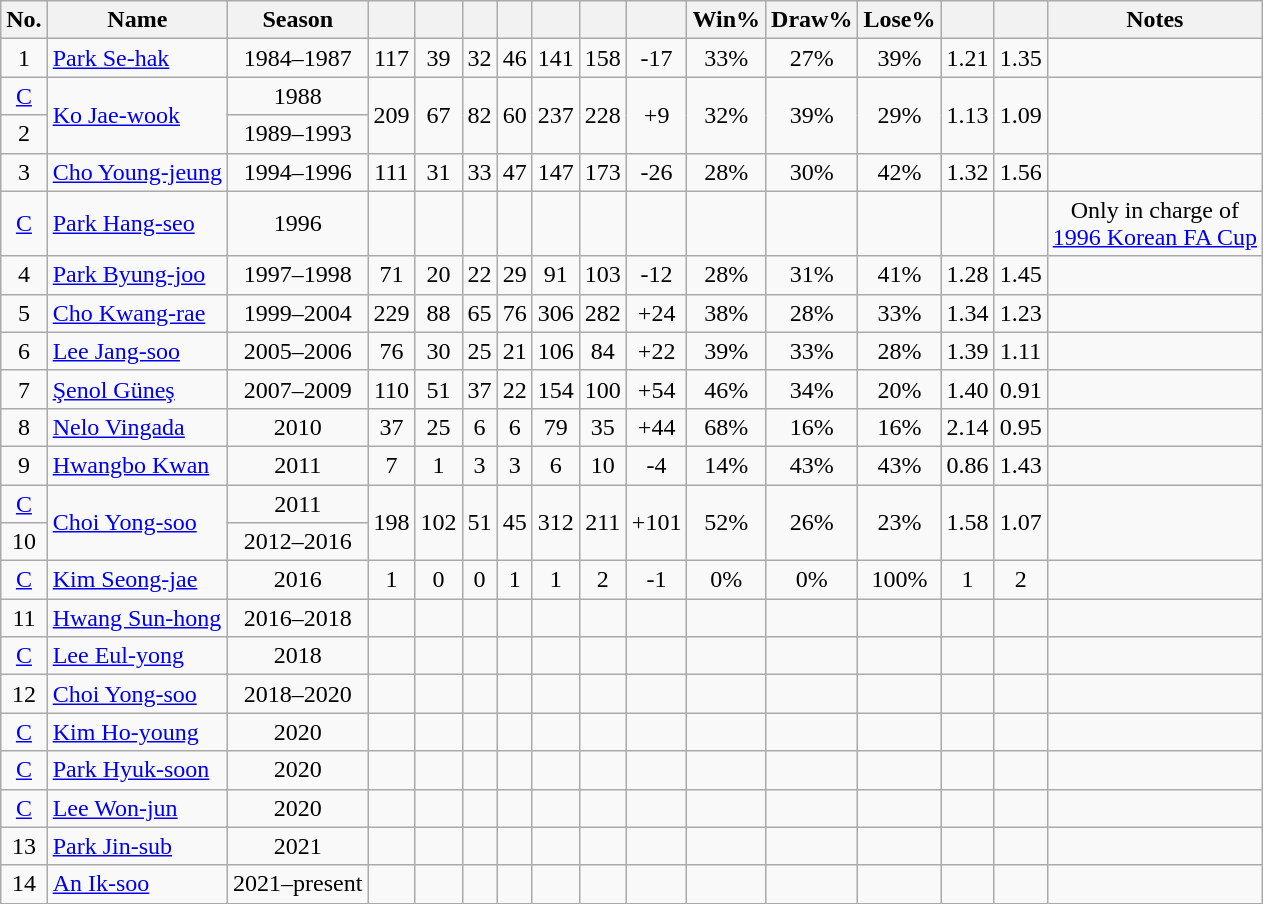<table class="wikitable sortable" style="text-align:center">
<tr>
<th>No.</th>
<th>Name</th>
<th>Season</th>
<th></th>
<th></th>
<th></th>
<th></th>
<th></th>
<th></th>
<th></th>
<th>Win%</th>
<th>Draw%</th>
<th>Lose%</th>
<th></th>
<th></th>
<th>Notes</th>
</tr>
<tr>
<td>1</td>
<td align=left> <a href='#'>Park Se-hak</a></td>
<td>1984–1987</td>
<td>117</td>
<td>39</td>
<td>32</td>
<td>46</td>
<td>141</td>
<td>158</td>
<td>-17</td>
<td>33%</td>
<td>27%</td>
<td>39%</td>
<td>1.21</td>
<td>1.35</td>
<td></td>
</tr>
<tr>
<td><a href='#'>C</a></td>
<td rowspan="2" align=left> <a href='#'>Ko Jae-wook</a></td>
<td>1988</td>
<td rowspan="2">209</td>
<td rowspan="2">67</td>
<td rowspan="2">82</td>
<td rowspan="2">60</td>
<td rowspan="2">237</td>
<td rowspan="2">228</td>
<td rowspan="2">+9</td>
<td rowspan="2">32%</td>
<td rowspan="2">39%</td>
<td rowspan="2">29%</td>
<td rowspan="2">1.13</td>
<td rowspan="2">1.09</td>
<td rowspan="2"></td>
</tr>
<tr>
<td>2</td>
<td>1989–1993</td>
</tr>
<tr>
<td>3</td>
<td align=left> <a href='#'>Cho Young-jeung</a></td>
<td>1994–1996</td>
<td>111</td>
<td>31</td>
<td>33</td>
<td>47</td>
<td>147</td>
<td>173</td>
<td>-26</td>
<td>28%</td>
<td>30%</td>
<td>42%</td>
<td>1.32</td>
<td>1.56</td>
<td></td>
</tr>
<tr>
<td><a href='#'>C</a></td>
<td align=left> <a href='#'>Park Hang-seo</a></td>
<td>1996</td>
<td></td>
<td></td>
<td></td>
<td></td>
<td></td>
<td></td>
<td></td>
<td></td>
<td></td>
<td></td>
<td></td>
<td></td>
<td>Only in charge of<br><a href='#'>1996 Korean FA Cup</a></td>
</tr>
<tr>
<td>4</td>
<td align=left> <a href='#'>Park Byung-joo</a></td>
<td>1997–1998</td>
<td>71</td>
<td>20</td>
<td>22</td>
<td>29</td>
<td>91</td>
<td>103</td>
<td>-12</td>
<td>28%</td>
<td>31%</td>
<td>41%</td>
<td>1.28</td>
<td>1.45</td>
<td></td>
</tr>
<tr>
<td>5</td>
<td align=left> <a href='#'>Cho Kwang-rae</a></td>
<td>1999–2004</td>
<td>229</td>
<td>88</td>
<td>65</td>
<td>76</td>
<td>306</td>
<td>282</td>
<td>+24</td>
<td>38%</td>
<td>28%</td>
<td>33%</td>
<td>1.34</td>
<td>1.23</td>
<td></td>
</tr>
<tr>
<td>6</td>
<td align=left> <a href='#'>Lee Jang-soo</a></td>
<td>2005–2006</td>
<td>76</td>
<td>30</td>
<td>25</td>
<td>21</td>
<td>106</td>
<td>84</td>
<td>+22</td>
<td>39%</td>
<td>33%</td>
<td>28%</td>
<td>1.39</td>
<td>1.11</td>
<td></td>
</tr>
<tr>
<td>7</td>
<td align=left> <a href='#'>Şenol Güneş</a></td>
<td>2007–2009</td>
<td>110</td>
<td>51</td>
<td>37</td>
<td>22</td>
<td>154</td>
<td>100</td>
<td>+54</td>
<td>46%</td>
<td>34%</td>
<td>20%</td>
<td>1.40</td>
<td>0.91</td>
<td></td>
</tr>
<tr>
<td>8</td>
<td align=left> <a href='#'>Nelo Vingada</a></td>
<td>2010</td>
<td>37</td>
<td>25</td>
<td>6</td>
<td>6</td>
<td>79</td>
<td>35</td>
<td>+44</td>
<td>68%</td>
<td>16%</td>
<td>16%</td>
<td>2.14</td>
<td>0.95</td>
<td></td>
</tr>
<tr>
<td>9</td>
<td align=left> <a href='#'>Hwangbo Kwan</a></td>
<td>2011</td>
<td>7</td>
<td>1</td>
<td>3</td>
<td>3</td>
<td>6</td>
<td>10</td>
<td>-4</td>
<td>14%</td>
<td>43%</td>
<td>43%</td>
<td>0.86</td>
<td>1.43</td>
<td></td>
</tr>
<tr>
<td><a href='#'>C</a></td>
<td rowspan="2" align=left> <a href='#'>Choi Yong-soo</a></td>
<td>2011</td>
<td rowspan="2">198</td>
<td rowspan="2">102</td>
<td rowspan="2">51</td>
<td rowspan="2">45</td>
<td rowspan="2">312</td>
<td rowspan="2">211</td>
<td rowspan="2">+101</td>
<td rowspan="2">52%</td>
<td rowspan="2">26%</td>
<td rowspan="2">23%</td>
<td rowspan="2">1.58</td>
<td rowspan="2">1.07</td>
<td rowspan="2"></td>
</tr>
<tr>
<td>10</td>
<td>2012–2016</td>
</tr>
<tr>
<td><a href='#'>C</a></td>
<td align=left> <a href='#'>Kim Seong-jae</a></td>
<td>2016</td>
<td>1</td>
<td>0</td>
<td>0</td>
<td>1</td>
<td>1</td>
<td>2</td>
<td>-1</td>
<td>0%</td>
<td>0%</td>
<td>100%</td>
<td>1</td>
<td>2</td>
<td></td>
</tr>
<tr>
<td>11</td>
<td align=left> <a href='#'>Hwang Sun-hong</a></td>
<td>2016–2018</td>
<td></td>
<td></td>
<td></td>
<td></td>
<td></td>
<td></td>
<td></td>
<td></td>
<td></td>
<td></td>
<td></td>
<td></td>
<td></td>
</tr>
<tr>
<td><a href='#'>C</a></td>
<td align=left> <a href='#'>Lee Eul-yong</a></td>
<td>2018</td>
<td></td>
<td></td>
<td></td>
<td></td>
<td></td>
<td></td>
<td></td>
<td></td>
<td></td>
<td></td>
<td></td>
<td></td>
<td></td>
</tr>
<tr>
<td>12</td>
<td align=left> <a href='#'>Choi Yong-soo</a></td>
<td>2018–2020</td>
<td></td>
<td></td>
<td></td>
<td></td>
<td></td>
<td></td>
<td></td>
<td></td>
<td></td>
<td></td>
<td></td>
<td></td>
<td></td>
</tr>
<tr>
<td><a href='#'>C</a></td>
<td align=left> <a href='#'>Kim Ho-young</a></td>
<td>2020</td>
<td></td>
<td></td>
<td></td>
<td></td>
<td></td>
<td></td>
<td></td>
<td></td>
<td></td>
<td></td>
<td></td>
<td></td>
<td></td>
</tr>
<tr>
<td><a href='#'>C</a></td>
<td align=left> <a href='#'>Park Hyuk-soon</a></td>
<td>2020</td>
<td></td>
<td></td>
<td></td>
<td></td>
<td></td>
<td></td>
<td></td>
<td></td>
<td></td>
<td></td>
<td></td>
<td></td>
<td></td>
</tr>
<tr>
<td><a href='#'>C</a></td>
<td align=left> <a href='#'>Lee Won-jun</a></td>
<td>2020</td>
<td></td>
<td></td>
<td></td>
<td></td>
<td></td>
<td></td>
<td></td>
<td></td>
<td></td>
<td></td>
<td></td>
<td></td>
<td></td>
</tr>
<tr>
<td>13</td>
<td align=left> <a href='#'>Park Jin-sub</a></td>
<td>2021</td>
<td></td>
<td></td>
<td></td>
<td></td>
<td></td>
<td></td>
<td></td>
<td></td>
<td></td>
<td></td>
<td></td>
<td></td>
<td></td>
</tr>
<tr>
<td>14</td>
<td align=left> <a href='#'>An Ik-soo</a></td>
<td>2021–present</td>
<td></td>
<td></td>
<td></td>
<td></td>
<td></td>
<td></td>
<td></td>
<td></td>
<td></td>
<td></td>
<td></td>
<td></td>
<td></td>
</tr>
</table>
